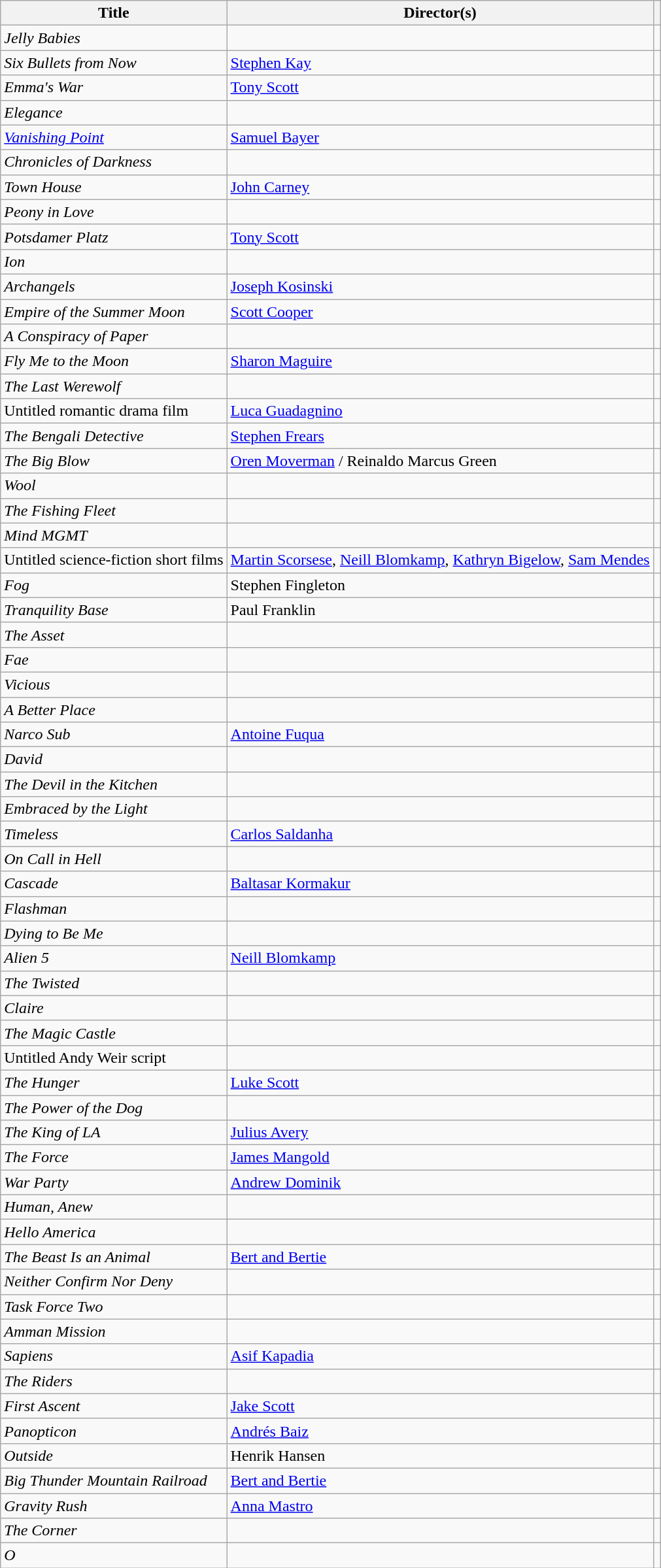<table class="wikitable sortable">
<tr>
<th>Title</th>
<th>Director(s)</th>
<th></th>
</tr>
<tr>
<td><em>Jelly Babies</em></td>
<td></td>
<td></td>
</tr>
<tr>
<td><em>Six Bullets from Now</em></td>
<td><a href='#'>Stephen Kay</a></td>
<td></td>
</tr>
<tr>
<td><em>Emma's War</em></td>
<td><a href='#'>Tony Scott</a></td>
<td></td>
</tr>
<tr>
<td><em>Elegance</em></td>
<td></td>
<td></td>
</tr>
<tr>
<td><em><a href='#'>Vanishing Point</a></em></td>
<td><a href='#'>Samuel Bayer</a></td>
<td></td>
</tr>
<tr>
<td><em>Chronicles of Darkness</em></td>
<td></td>
<td></td>
</tr>
<tr>
<td><em>Town House</em></td>
<td><a href='#'>John Carney</a></td>
<td></td>
</tr>
<tr>
<td><em>Peony in Love</em></td>
<td></td>
<td></td>
</tr>
<tr>
<td><em>Potsdamer Platz</em></td>
<td><a href='#'>Tony Scott</a></td>
<td></td>
</tr>
<tr>
<td><em>Ion</em></td>
<td></td>
<td></td>
</tr>
<tr>
<td><em>Archangels</em></td>
<td><a href='#'>Joseph Kosinski</a></td>
<td></td>
</tr>
<tr>
<td><em>Empire of the Summer Moon</em></td>
<td><a href='#'>Scott Cooper</a></td>
<td></td>
</tr>
<tr>
<td><em>A Conspiracy of Paper</em></td>
<td></td>
<td></td>
</tr>
<tr>
<td><em>Fly Me to the Moon</em></td>
<td><a href='#'>Sharon Maguire</a></td>
<td></td>
</tr>
<tr>
<td><em>The Last Werewolf</em></td>
<td></td>
<td></td>
</tr>
<tr>
<td>Untitled romantic drama film</td>
<td><a href='#'>Luca Guadagnino</a></td>
<td></td>
</tr>
<tr>
<td><em>The Bengali Detective</em></td>
<td><a href='#'>Stephen Frears</a></td>
<td></td>
</tr>
<tr>
<td><em>The Big Blow</em></td>
<td><a href='#'>Oren Moverman</a> / Reinaldo Marcus Green</td>
<td></td>
</tr>
<tr>
<td><em>Wool</em></td>
<td></td>
<td></td>
</tr>
<tr>
<td><em>The Fishing Fleet</em></td>
<td></td>
<td></td>
</tr>
<tr>
<td><em>Mind MGMT</em></td>
<td></td>
<td></td>
</tr>
<tr>
<td>Untitled science-fiction short films</td>
<td><a href='#'>Martin Scorsese</a>, <a href='#'>Neill Blomkamp</a>, <a href='#'>Kathryn Bigelow</a>, <a href='#'>Sam Mendes</a></td>
<td></td>
</tr>
<tr>
<td><em>Fog</em></td>
<td>Stephen Fingleton</td>
<td></td>
</tr>
<tr>
<td><em>Tranquility Base</em></td>
<td>Paul Franklin</td>
<td></td>
</tr>
<tr>
<td><em>The Asset</em></td>
<td></td>
<td></td>
</tr>
<tr>
<td><em>Fae</em></td>
<td></td>
<td></td>
</tr>
<tr>
<td><em>Vicious</em></td>
<td></td>
<td></td>
</tr>
<tr>
<td><em>A Better Place</em></td>
<td></td>
<td></td>
</tr>
<tr>
<td><em>Narco Sub</em></td>
<td><a href='#'>Antoine Fuqua</a></td>
<td></td>
</tr>
<tr>
<td><em>David</em></td>
<td></td>
<td></td>
</tr>
<tr>
<td><em>The Devil in the Kitchen</em></td>
<td></td>
<td></td>
</tr>
<tr>
<td><em>Embraced by the Light</em></td>
<td></td>
<td></td>
</tr>
<tr>
<td><em>Timeless</em></td>
<td><a href='#'>Carlos Saldanha</a></td>
<td></td>
</tr>
<tr>
<td><em>On Call in Hell</em></td>
<td></td>
<td></td>
</tr>
<tr>
<td><em>Cascade</em></td>
<td><a href='#'>Baltasar Kormakur</a></td>
<td></td>
</tr>
<tr>
<td><em>Flashman</em></td>
<td></td>
<td></td>
</tr>
<tr>
<td><em>Dying to Be Me</em></td>
<td></td>
<td></td>
</tr>
<tr>
<td><em>Alien 5</em></td>
<td><a href='#'>Neill Blomkamp</a></td>
<td></td>
</tr>
<tr>
<td><em>The Twisted</em></td>
<td></td>
<td></td>
</tr>
<tr>
<td><em>Claire</em></td>
<td></td>
<td></td>
</tr>
<tr>
<td><em>The Magic Castle</em></td>
<td></td>
<td></td>
</tr>
<tr>
<td>Untitled Andy Weir script</td>
<td></td>
<td></td>
</tr>
<tr>
<td><em>The Hunger</em></td>
<td><a href='#'>Luke Scott</a></td>
<td></td>
</tr>
<tr>
<td><em>The Power of the Dog</em></td>
<td></td>
<td></td>
</tr>
<tr>
<td><em>The King of LA</em></td>
<td><a href='#'>Julius Avery</a></td>
<td></td>
</tr>
<tr>
<td><em>The Force</em></td>
<td><a href='#'>James Mangold</a></td>
<td></td>
</tr>
<tr>
<td><em>War Party</em></td>
<td><a href='#'>Andrew Dominik</a></td>
<td></td>
</tr>
<tr>
<td><em>Human, Anew</em></td>
<td></td>
<td></td>
</tr>
<tr>
<td><em>Hello America</em></td>
<td></td>
<td></td>
</tr>
<tr>
<td><em>The Beast Is an Animal</em></td>
<td><a href='#'>Bert and Bertie</a></td>
<td></td>
</tr>
<tr>
<td><em>Neither Confirm Nor Deny</em></td>
<td></td>
<td></td>
</tr>
<tr>
<td><em>Task Force Two</em></td>
<td></td>
<td></td>
</tr>
<tr>
<td><em>Amman Mission</em></td>
<td></td>
<td></td>
</tr>
<tr>
<td><em>Sapiens</em></td>
<td><a href='#'>Asif Kapadia</a></td>
<td></td>
</tr>
<tr>
<td><em>The Riders</em></td>
<td></td>
<td></td>
</tr>
<tr>
<td><em>First Ascent</em></td>
<td><a href='#'>Jake Scott</a></td>
<td></td>
</tr>
<tr>
<td><em>Panopticon</em></td>
<td><a href='#'>Andrés Baiz</a></td>
<td></td>
</tr>
<tr>
<td><em>Outside</em></td>
<td>Henrik Hansen</td>
<td></td>
</tr>
<tr>
<td><em>Big Thunder Mountain Railroad</em></td>
<td><a href='#'>Bert and Bertie</a></td>
<td></td>
</tr>
<tr>
<td><em>Gravity Rush</em></td>
<td><a href='#'>Anna Mastro</a></td>
<td></td>
</tr>
<tr>
<td><em>The Corner</em></td>
<td></td>
<td></td>
</tr>
<tr>
<td><em>O</em></td>
<td></td>
<td></td>
</tr>
</table>
